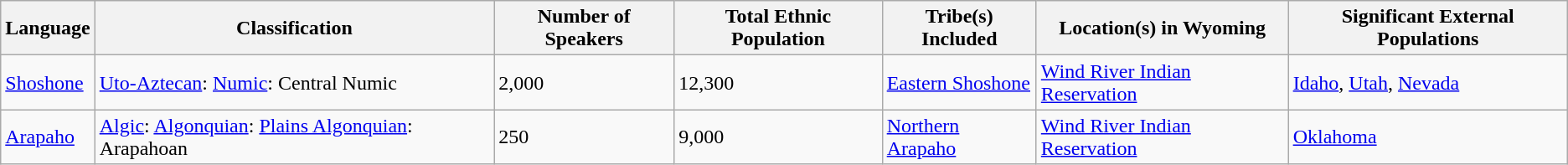<table class="wikitable sortable">
<tr>
<th>Language</th>
<th>Classification</th>
<th>Number of Speakers</th>
<th>Total Ethnic Population</th>
<th>Tribe(s) Included</th>
<th>Location(s) in Wyoming</th>
<th>Significant External Populations</th>
</tr>
<tr>
<td><a href='#'>Shoshone</a></td>
<td><a href='#'>Uto-Aztecan</a>: <a href='#'>Numic</a>: Central Numic</td>
<td>2,000</td>
<td>12,300</td>
<td><a href='#'>Eastern Shoshone</a></td>
<td><a href='#'>Wind River Indian Reservation</a></td>
<td><a href='#'>Idaho</a>, <a href='#'>Utah</a>, <a href='#'>Nevada</a></td>
</tr>
<tr>
<td><a href='#'>Arapaho</a></td>
<td><a href='#'>Algic</a>: <a href='#'>Algonquian</a>: <a href='#'>Plains Algonquian</a>: Arapahoan</td>
<td>250</td>
<td>9,000</td>
<td><a href='#'>Northern Arapaho</a></td>
<td><a href='#'>Wind River Indian Reservation</a></td>
<td><a href='#'>Oklahoma</a></td>
</tr>
</table>
